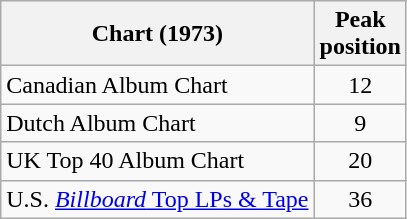<table class="wikitable">
<tr>
<th>Chart (1973)</th>
<th>Peak<br>position</th>
</tr>
<tr>
<td>Canadian Album Chart</td>
<td style="text-align:center;">12</td>
</tr>
<tr>
<td>Dutch Album Chart</td>
<td style="text-align:center;">9</td>
</tr>
<tr>
<td>UK Top 40 Album Chart</td>
<td style="text-align:center;">20</td>
</tr>
<tr>
<td>U.S. <a href='#'><em>Billboard</em> Top LPs & Tape</a></td>
<td style="text-align:center;">36</td>
</tr>
</table>
